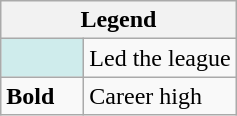<table class="wikitable">
<tr>
<th colspan="2">Legend</th>
</tr>
<tr>
<td style="background:#cfecec; width:3em;"></td>
<td>Led the league</td>
</tr>
<tr>
<td><strong>Bold</strong></td>
<td>Career high</td>
</tr>
</table>
